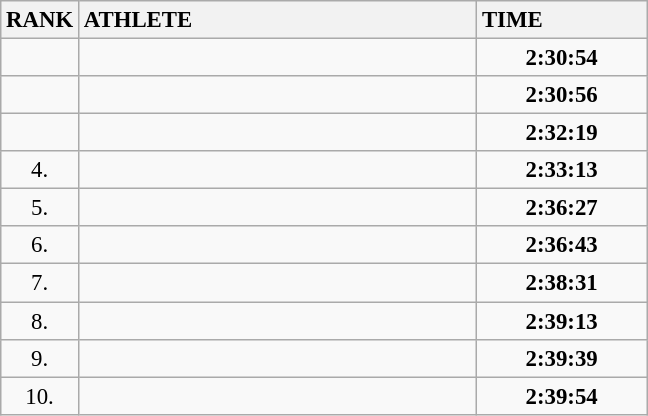<table class="wikitable" style="font-size:95%;">
<tr>
<th>RANK</th>
<th style="text-align:left; width:17em;">ATHLETE</th>
<th style="text-align:left; width:7em;">TIME</th>
</tr>
<tr>
<td style="text-align:center;"></td>
<td></td>
<td style="text-align:center;"><strong>2:30:54</strong></td>
</tr>
<tr>
<td style="text-align:center;"></td>
<td></td>
<td style="text-align:center;"><strong>2:30:56</strong></td>
</tr>
<tr>
<td style="text-align:center;"></td>
<td></td>
<td style="text-align:center;"><strong>2:32:19</strong></td>
</tr>
<tr>
<td style="text-align:center;">4.</td>
<td></td>
<td style="text-align:center;"><strong>2:33:13</strong></td>
</tr>
<tr>
<td style="text-align:center;">5.</td>
<td></td>
<td style="text-align:center;"><strong>2:36:27</strong></td>
</tr>
<tr>
<td style="text-align:center;">6.</td>
<td></td>
<td style="text-align:center;"><strong>2:36:43</strong></td>
</tr>
<tr>
<td style="text-align:center;">7.</td>
<td></td>
<td style="text-align:center;"><strong>2:38:31</strong></td>
</tr>
<tr>
<td style="text-align:center;">8.</td>
<td></td>
<td style="text-align:center;"><strong>2:39:13</strong></td>
</tr>
<tr>
<td style="text-align:center;">9.</td>
<td></td>
<td style="text-align:center;"><strong>2:39:39</strong></td>
</tr>
<tr>
<td style="text-align:center;">10.</td>
<td></td>
<td style="text-align:center;"><strong>2:39:54</strong></td>
</tr>
</table>
